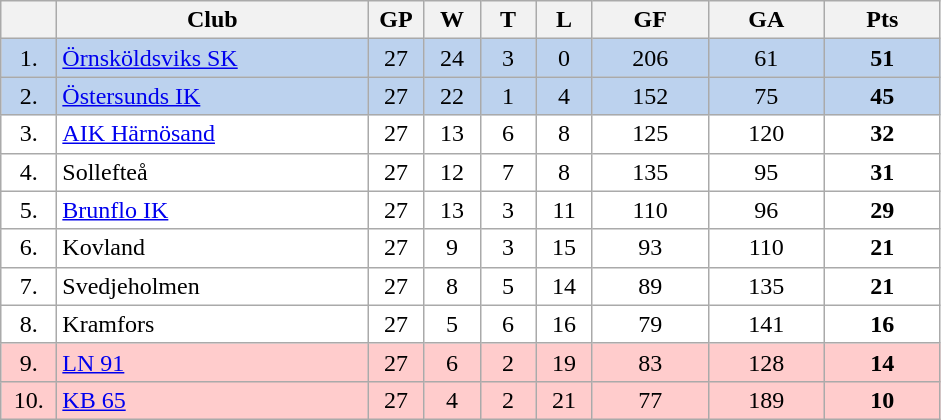<table class="wikitable">
<tr>
<th width="30"></th>
<th width="200">Club</th>
<th width="30">GP</th>
<th width="30">W</th>
<th width="30">T</th>
<th width="30">L</th>
<th width="70">GF</th>
<th width="70">GA</th>
<th width="70">Pts</th>
</tr>
<tr bgcolor="#BCD2EE" align="center">
<td>1.</td>
<td align="left"><a href='#'>Örnsköldsviks SK</a></td>
<td>27</td>
<td>24</td>
<td>3</td>
<td>0</td>
<td>206</td>
<td>61</td>
<td><strong>51</strong></td>
</tr>
<tr bgcolor="#BCD2EE" align="center">
<td>2.</td>
<td align="left"><a href='#'>Östersunds IK</a></td>
<td>27</td>
<td>22</td>
<td>1</td>
<td>4</td>
<td>152</td>
<td>75</td>
<td><strong>45</strong></td>
</tr>
<tr bgcolor="#FFFFFF" align="center">
<td>3.</td>
<td align="left"><a href='#'>AIK Härnösand</a></td>
<td>27</td>
<td>13</td>
<td>6</td>
<td>8</td>
<td>125</td>
<td>120</td>
<td><strong>32</strong></td>
</tr>
<tr bgcolor="#FFFFFF" align="center">
<td>4.</td>
<td align="left">Sollefteå</td>
<td>27</td>
<td>12</td>
<td>7</td>
<td>8</td>
<td>135</td>
<td>95</td>
<td><strong>31</strong></td>
</tr>
<tr bgcolor="#FFFFFF" align="center">
<td>5.</td>
<td align="left"><a href='#'>Brunflo IK</a></td>
<td>27</td>
<td>13</td>
<td>3</td>
<td>11</td>
<td>110</td>
<td>96</td>
<td><strong>29</strong></td>
</tr>
<tr bgcolor="#FFFFFF" align="center">
<td>6.</td>
<td align="left">Kovland</td>
<td>27</td>
<td>9</td>
<td>3</td>
<td>15</td>
<td>93</td>
<td>110</td>
<td><strong>21</strong></td>
</tr>
<tr bgcolor="#FFFFFF" align="center">
<td>7.</td>
<td align="left">Svedjeholmen</td>
<td>27</td>
<td>8</td>
<td>5</td>
<td>14</td>
<td>89</td>
<td>135</td>
<td><strong>21</strong></td>
</tr>
<tr bgcolor="#FFFFFF" align="center">
<td>8.</td>
<td align="left">Kramfors</td>
<td>27</td>
<td>5</td>
<td>6</td>
<td>16</td>
<td>79</td>
<td>141</td>
<td><strong>16</strong></td>
</tr>
<tr bgcolor="#FFCCCC" align="center">
<td>9.</td>
<td align="left"><a href='#'>LN 91</a></td>
<td>27</td>
<td>6</td>
<td>2</td>
<td>19</td>
<td>83</td>
<td>128</td>
<td><strong>14</strong></td>
</tr>
<tr bgcolor="#FFCCCC" align="center">
<td>10.</td>
<td align="left"><a href='#'>KB 65</a></td>
<td>27</td>
<td>4</td>
<td>2</td>
<td>21</td>
<td>77</td>
<td>189</td>
<td><strong>10</strong></td>
</tr>
</table>
